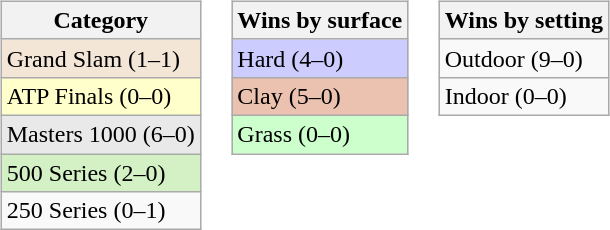<table>
<tr>
<td valign=top><br><table class=wikitable>
<tr>
<th>Category</th>
</tr>
<tr style="background:#f3e6d7;">
<td>Grand Slam (1–1)</td>
</tr>
<tr style="background:#ffc;">
<td>ATP Finals (0–0)</td>
</tr>
<tr style="background:#e9e9e9;">
<td>Masters 1000 (6–0)</td>
</tr>
<tr style="background:#d4f1c5;">
<td>500 Series (2–0)</td>
</tr>
<tr>
<td>250 Series (0–1)</td>
</tr>
</table>
</td>
<td valign=top><br><table class=wikitable>
<tr>
<th>Wins by surface</th>
</tr>
<tr style="background:#ccf;">
<td>Hard (4–0)</td>
</tr>
<tr style="background:#ebc2af;">
<td>Clay (5–0)</td>
</tr>
<tr style="background:#cfc;">
<td>Grass (0–0)</td>
</tr>
</table>
</td>
<td valign=top><br><table class=wikitable>
<tr>
<th>Wins by setting</th>
</tr>
<tr>
<td>Outdoor (9–0)</td>
</tr>
<tr>
<td>Indoor (0–0)</td>
</tr>
</table>
</td>
</tr>
</table>
